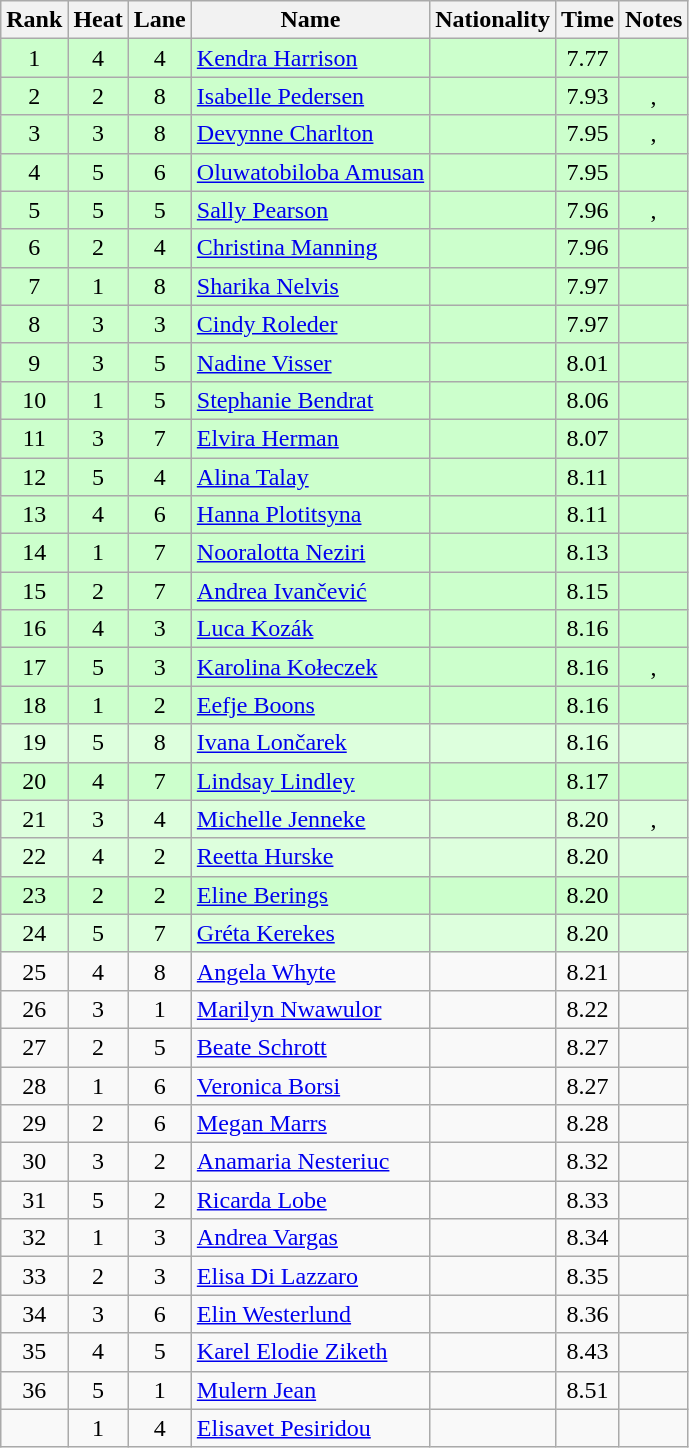<table class="wikitable sortable" style="text-align:center">
<tr>
<th>Rank</th>
<th>Heat</th>
<th>Lane</th>
<th>Name</th>
<th>Nationality</th>
<th>Time</th>
<th>Notes</th>
</tr>
<tr bgcolor=ccffcc>
<td>1</td>
<td>4</td>
<td>4</td>
<td align=left><a href='#'>Kendra Harrison</a></td>
<td align=left></td>
<td>7.77</td>
<td></td>
</tr>
<tr bgcolor=ccffcc>
<td>2</td>
<td>2</td>
<td>8</td>
<td align=left><a href='#'>Isabelle Pedersen</a></td>
<td align=left></td>
<td>7.93</td>
<td>, </td>
</tr>
<tr bgcolor=ccffcc>
<td>3</td>
<td>3</td>
<td>8</td>
<td align=left><a href='#'>Devynne Charlton</a></td>
<td align=left></td>
<td>7.95</td>
<td>, </td>
</tr>
<tr bgcolor=ccffcc>
<td>4</td>
<td>5</td>
<td>6</td>
<td align=left><a href='#'>Oluwatobiloba Amusan</a></td>
<td align=left></td>
<td>7.95</td>
<td></td>
</tr>
<tr bgcolor=ccffcc>
<td>5</td>
<td>5</td>
<td>5</td>
<td align=left><a href='#'>Sally Pearson</a></td>
<td align=left></td>
<td>7.96</td>
<td>, </td>
</tr>
<tr bgcolor=ccffcc>
<td>6</td>
<td>2</td>
<td>4</td>
<td align=left><a href='#'>Christina Manning</a></td>
<td align=left></td>
<td>7.96</td>
<td></td>
</tr>
<tr bgcolor=ccffcc>
<td>7</td>
<td>1</td>
<td>8</td>
<td align=left><a href='#'>Sharika Nelvis</a></td>
<td align=left></td>
<td>7.97</td>
<td></td>
</tr>
<tr bgcolor=ccffcc>
<td>8</td>
<td>3</td>
<td>3</td>
<td align=left><a href='#'>Cindy Roleder</a></td>
<td align=left></td>
<td>7.97</td>
<td></td>
</tr>
<tr bgcolor=ccffcc>
<td>9</td>
<td>3</td>
<td>5</td>
<td align=left><a href='#'>Nadine Visser</a></td>
<td align=left></td>
<td>8.01</td>
<td></td>
</tr>
<tr bgcolor=ccffcc>
<td>10</td>
<td>1</td>
<td>5</td>
<td align=left><a href='#'>Stephanie Bendrat</a></td>
<td align=left></td>
<td>8.06</td>
<td></td>
</tr>
<tr bgcolor=ccffcc>
<td>11</td>
<td>3</td>
<td>7</td>
<td align=left><a href='#'>Elvira Herman</a></td>
<td align=left></td>
<td>8.07</td>
<td></td>
</tr>
<tr bgcolor=ccffcc>
<td>12</td>
<td>5</td>
<td>4</td>
<td align=left><a href='#'>Alina Talay</a></td>
<td align=left></td>
<td>8.11</td>
<td></td>
</tr>
<tr bgcolor=ccffcc>
<td>13</td>
<td>4</td>
<td>6</td>
<td align=left><a href='#'>Hanna Plotitsyna</a></td>
<td align=left></td>
<td>8.11</td>
<td></td>
</tr>
<tr bgcolor=ccffcc>
<td>14</td>
<td>1</td>
<td>7</td>
<td align=left><a href='#'>Nooralotta Neziri</a></td>
<td align=left></td>
<td>8.13</td>
<td></td>
</tr>
<tr bgcolor=ccffcc>
<td>15</td>
<td>2</td>
<td>7</td>
<td align=left><a href='#'>Andrea Ivančević</a></td>
<td align=left></td>
<td>8.15</td>
<td></td>
</tr>
<tr bgcolor=ccffcc>
<td>16</td>
<td>4</td>
<td>3</td>
<td align=left><a href='#'>Luca Kozák</a></td>
<td align=left></td>
<td>8.16</td>
<td></td>
</tr>
<tr bgcolor=ccffcc>
<td>17</td>
<td>5</td>
<td>3</td>
<td align=left><a href='#'>Karolina Kołeczek</a></td>
<td align=left></td>
<td>8.16</td>
<td>, </td>
</tr>
<tr bgcolor=ccffcc>
<td>18</td>
<td>1</td>
<td>2</td>
<td align=left><a href='#'>Eefje Boons</a></td>
<td align=left></td>
<td>8.16</td>
<td></td>
</tr>
<tr bgcolor=ddffdd>
<td>19</td>
<td>5</td>
<td>8</td>
<td align=left><a href='#'>Ivana Lončarek</a></td>
<td align=left></td>
<td>8.16</td>
<td></td>
</tr>
<tr bgcolor=ccffcc>
<td>20</td>
<td>4</td>
<td>7</td>
<td align=left><a href='#'>Lindsay Lindley</a></td>
<td align=left></td>
<td>8.17</td>
<td></td>
</tr>
<tr bgcolor=ddffdd>
<td>21</td>
<td>3</td>
<td>4</td>
<td align=left><a href='#'>Michelle Jenneke</a></td>
<td align=left></td>
<td>8.20</td>
<td>, </td>
</tr>
<tr bgcolor=ddffdd>
<td>22</td>
<td>4</td>
<td>2</td>
<td align=left><a href='#'>Reetta Hurske</a></td>
<td align=left></td>
<td>8.20</td>
<td></td>
</tr>
<tr bgcolor=ccffcc>
<td>23</td>
<td>2</td>
<td>2</td>
<td align=left><a href='#'>Eline Berings</a></td>
<td align=left></td>
<td>8.20</td>
<td></td>
</tr>
<tr bgcolor=ddffdd>
<td>24</td>
<td>5</td>
<td>7</td>
<td align=left><a href='#'>Gréta Kerekes</a></td>
<td align=left></td>
<td>8.20</td>
<td></td>
</tr>
<tr>
<td>25</td>
<td>4</td>
<td>8</td>
<td align=left><a href='#'>Angela Whyte</a></td>
<td align=left></td>
<td>8.21</td>
<td></td>
</tr>
<tr>
<td>26</td>
<td>3</td>
<td>1</td>
<td align=left><a href='#'>Marilyn Nwawulor</a></td>
<td align=left></td>
<td>8.22</td>
<td></td>
</tr>
<tr>
<td>27</td>
<td>2</td>
<td>5</td>
<td align=left><a href='#'>Beate Schrott</a></td>
<td align=left></td>
<td>8.27</td>
<td></td>
</tr>
<tr>
<td>28</td>
<td>1</td>
<td>6</td>
<td align=left><a href='#'>Veronica Borsi</a></td>
<td align=left></td>
<td>8.27</td>
<td></td>
</tr>
<tr>
<td>29</td>
<td>2</td>
<td>6</td>
<td align=left><a href='#'>Megan Marrs</a></td>
<td align=left></td>
<td>8.28</td>
<td></td>
</tr>
<tr>
<td>30</td>
<td>3</td>
<td>2</td>
<td align=left><a href='#'>Anamaria Nesteriuc</a></td>
<td align=left></td>
<td>8.32</td>
<td></td>
</tr>
<tr>
<td>31</td>
<td>5</td>
<td>2</td>
<td align=left><a href='#'>Ricarda Lobe</a></td>
<td align=left></td>
<td>8.33</td>
<td></td>
</tr>
<tr>
<td>32</td>
<td>1</td>
<td>3</td>
<td align=left><a href='#'>Andrea Vargas</a></td>
<td align=left></td>
<td>8.34</td>
<td></td>
</tr>
<tr>
<td>33</td>
<td>2</td>
<td>3</td>
<td align=left><a href='#'>Elisa Di Lazzaro</a></td>
<td align=left></td>
<td>8.35</td>
<td></td>
</tr>
<tr>
<td>34</td>
<td>3</td>
<td>6</td>
<td align=left><a href='#'>Elin Westerlund</a></td>
<td align=left></td>
<td>8.36</td>
<td></td>
</tr>
<tr>
<td>35</td>
<td>4</td>
<td>5</td>
<td align=left><a href='#'>Karel Elodie Ziketh</a></td>
<td align=left></td>
<td>8.43</td>
<td></td>
</tr>
<tr>
<td>36</td>
<td>5</td>
<td>1</td>
<td align=left><a href='#'>Mulern Jean</a></td>
<td align=left></td>
<td>8.51</td>
<td></td>
</tr>
<tr>
<td></td>
<td>1</td>
<td>4</td>
<td align=left><a href='#'>Elisavet Pesiridou</a></td>
<td align=left></td>
<td></td>
<td></td>
</tr>
</table>
